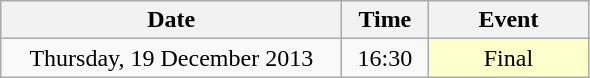<table class = "wikitable" style="text-align:center;">
<tr>
<th width=220>Date</th>
<th width=50>Time</th>
<th width=100>Event</th>
</tr>
<tr>
<td>Thursday, 19 December 2013</td>
<td>16:30</td>
<td bgcolor=ffffcc>Final</td>
</tr>
</table>
